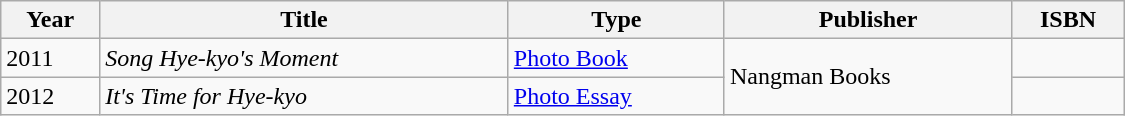<table class="wikitable" style="width: 750px">
<tr>
<th scope="col">Year</th>
<th scope="col">Title</th>
<th>Type</th>
<th>Publisher</th>
<th>ISBN</th>
</tr>
<tr>
<td>2011</td>
<td><em>Song Hye-kyo's Moment</em></td>
<td><a href='#'>Photo Book</a></td>
<td rowspan="2">Nangman Books</td>
<td></td>
</tr>
<tr>
<td>2012</td>
<td><em>It's Time for Hye-kyo</em></td>
<td><a href='#'>Photo Essay</a></td>
<td></td>
</tr>
</table>
